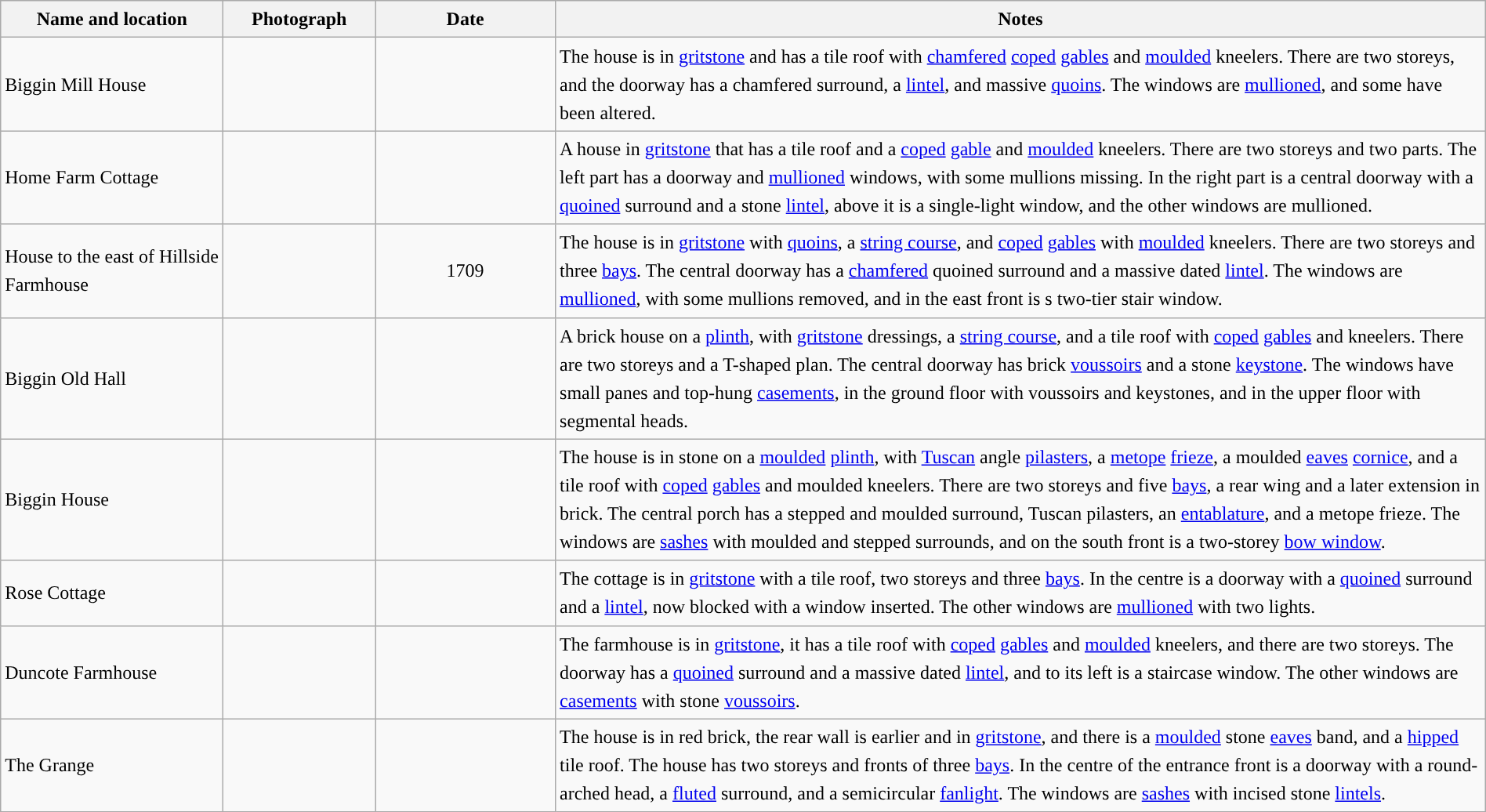<table class="wikitable sortable plainrowheaders" style="width:100%;border:0px;text-align:left;line-height:150%;">
<tr>
<th scope="col"  style="width:150px">Name and location</th>
<th scope="col"  style="width:100px" class="unsortable">Photograph</th>
<th scope="col"  style="width:120px">Date</th>
<th scope="col"  style="width:650px" class="unsortable">Notes</th>
</tr>
<tr>
<td>Biggin Mill House<br><small></small></td>
<td></td>
<td align="center"></td>
<td>The house is in <a href='#'>gritstone</a> and has a tile roof with <a href='#'>chamfered</a> <a href='#'>coped</a> <a href='#'>gables</a> and <a href='#'>moulded</a> kneelers.  There are two storeys, and the doorway has a chamfered surround, a <a href='#'>lintel</a>, and massive <a href='#'>quoins</a>.  The windows are <a href='#'>mullioned</a>, and some have been altered.</td>
</tr>
<tr>
<td>Home Farm Cottage<br><small></small></td>
<td></td>
<td align="center"></td>
<td>A house in <a href='#'>gritstone</a> that has a tile roof and a <a href='#'>coped</a> <a href='#'>gable</a> and <a href='#'>moulded</a> kneelers.  There are two storeys and two parts.  The left part has a doorway and <a href='#'>mullioned</a> windows, with some mullions missing.  In the right part is a central doorway with a <a href='#'>quoined</a> surround and a stone <a href='#'>lintel</a>, above it is a single-light window, and the other windows are mullioned.</td>
</tr>
<tr>
<td>House to the east of Hillside Farmhouse<br><small></small></td>
<td></td>
<td align="center">1709</td>
<td>The house is in <a href='#'>gritstone</a> with <a href='#'>quoins</a>, a <a href='#'>string course</a>, and <a href='#'>coped</a> <a href='#'>gables</a> with <a href='#'>moulded</a> kneelers.  There are two storeys and three <a href='#'>bays</a>.  The central doorway has a <a href='#'>chamfered</a> quoined surround and a massive dated <a href='#'>lintel</a>.  The windows are <a href='#'>mullioned</a>, with some mullions removed, and in the east front is s two-tier stair window.</td>
</tr>
<tr>
<td>Biggin Old Hall<br><small></small></td>
<td></td>
<td align="center"></td>
<td>A brick house on a <a href='#'>plinth</a>, with <a href='#'>gritstone</a> dressings, a <a href='#'>string course</a>, and a tile roof with <a href='#'>coped</a> <a href='#'>gables</a> and kneelers.  There are two storeys and a T-shaped plan.  The central doorway has brick <a href='#'>voussoirs</a> and a stone <a href='#'>keystone</a>.  The windows have small panes and top-hung <a href='#'>casements</a>, in the ground floor with voussoirs and keystones, and in the upper floor with segmental heads.</td>
</tr>
<tr>
<td>Biggin House<br><small></small></td>
<td></td>
<td align="center"></td>
<td>The house is in stone on a <a href='#'>moulded</a> <a href='#'>plinth</a>, with <a href='#'>Tuscan</a> angle <a href='#'>pilasters</a>, a <a href='#'>metope</a> <a href='#'>frieze</a>, a moulded <a href='#'>eaves</a> <a href='#'>cornice</a>, and a tile roof with <a href='#'>coped</a> <a href='#'>gables</a> and moulded kneelers.  There are two storeys and five <a href='#'>bays</a>, a rear wing and a later extension in brick.  The central porch has a stepped and moulded surround, Tuscan pilasters, an <a href='#'>entablature</a>, and a metope frieze.  The windows are <a href='#'>sashes</a> with moulded and stepped surrounds, and on the south front is a two-storey <a href='#'>bow window</a>.</td>
</tr>
<tr>
<td>Rose Cottage<br><small></small></td>
<td></td>
<td align="center"></td>
<td>The cottage is in <a href='#'>gritstone</a> with a tile roof, two storeys and three <a href='#'>bays</a>.  In the centre is a doorway with a <a href='#'>quoined</a> surround and a <a href='#'>lintel</a>, now blocked with a window inserted.  The other windows are <a href='#'>mullioned</a> with two lights.</td>
</tr>
<tr>
<td>Duncote Farmhouse<br><small></small></td>
<td></td>
<td align="center"></td>
<td>The farmhouse is in <a href='#'>gritstone</a>, it has a tile roof with <a href='#'>coped</a> <a href='#'>gables</a> and <a href='#'>moulded</a> kneelers, and there are two storeys.  The doorway has a <a href='#'>quoined</a> surround and a massive dated <a href='#'>lintel</a>, and to its left is a staircase window.  The other windows are <a href='#'>casements</a> with stone <a href='#'>voussoirs</a>.</td>
</tr>
<tr>
<td>The Grange<br><small></small></td>
<td></td>
<td align="center"></td>
<td>The house is in red brick, the rear wall is earlier and in <a href='#'>gritstone</a>, and there is a <a href='#'>moulded</a> stone <a href='#'>eaves</a> band, and a <a href='#'>hipped</a> tile roof.  The house has two storeys and fronts of three <a href='#'>bays</a>.  In the centre of the entrance front is a doorway with a round-arched head, a <a href='#'>fluted</a> surround, and a semicircular <a href='#'>fanlight</a>.  The windows are <a href='#'>sashes</a> with incised stone <a href='#'>lintels</a>.</td>
</tr>
<tr>
</tr>
</table>
